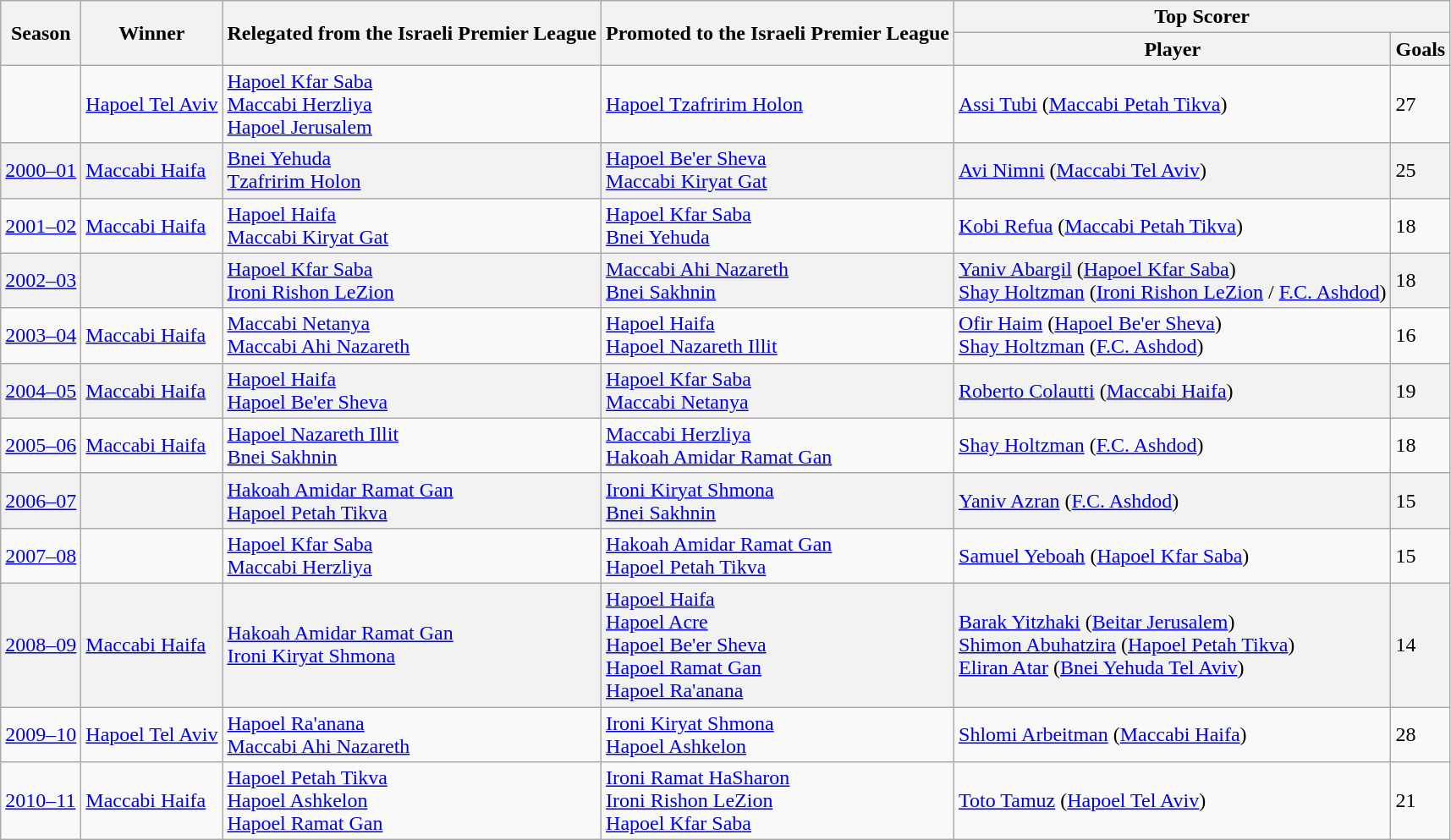<table class="wikitable">
<tr>
<th rowspan="2">Season</th>
<th rowspan="2">Winner</th>
<th rowspan="2">Relegated from the Israeli Premier League</th>
<th rowspan="2">Promoted to the Israeli Premier League</th>
<th colspan=2>Top Scorer</th>
</tr>
<tr>
<th>Player</th>
<th>Goals</th>
</tr>
<tr>
<td></td>
<td><a href='#'>Hapoel Tel Aviv</a></td>
<td><a href='#'>Hapoel Kfar Saba</a><br><a href='#'>Maccabi Herzliya</a><br><a href='#'>Hapoel Jerusalem</a></td>
<td><a href='#'>Hapoel Tzafririm Holon</a></td>
<td><a href='#'>Assi Tubi</a> (<a href='#'>Maccabi Petah Tikva</a>)</td>
<td>27</td>
</tr>
<tr bgcolor="#f2f2f2">
<td><a href='#'>2000–01</a></td>
<td><a href='#'>Maccabi Haifa</a></td>
<td><a href='#'>Bnei Yehuda</a><br><a href='#'>Tzafririm Holon</a></td>
<td><a href='#'>Hapoel Be'er Sheva</a><br><a href='#'>Maccabi Kiryat Gat</a></td>
<td><a href='#'>Avi Nimni</a> (<a href='#'>Maccabi Tel Aviv</a>)</td>
<td>25</td>
</tr>
<tr>
<td><a href='#'>2001–02</a></td>
<td><a href='#'>Maccabi Haifa</a></td>
<td><a href='#'>Hapoel Haifa</a><br><a href='#'>Maccabi Kiryat Gat</a></td>
<td><a href='#'>Hapoel Kfar Saba</a><br><a href='#'>Bnei Yehuda</a></td>
<td><a href='#'>Kobi Refua</a> (<a href='#'>Maccabi Petah Tikva</a>)</td>
<td>18</td>
</tr>
<tr bgcolor="#f2f2f2">
<td><a href='#'>2002–03</a></td>
<td></td>
<td><a href='#'>Hapoel Kfar Saba</a><br><a href='#'>Ironi Rishon LeZion</a></td>
<td><a href='#'>Maccabi Ahi Nazareth</a><br><a href='#'>Bnei Sakhnin</a></td>
<td><a href='#'>Yaniv Abargil</a> (<a href='#'>Hapoel Kfar Saba</a>)<br><a href='#'>Shay Holtzman</a> (<a href='#'>Ironi Rishon LeZion</a> / <a href='#'>F.C. Ashdod</a>)</td>
<td>18</td>
</tr>
<tr>
<td><a href='#'>2003–04</a></td>
<td><a href='#'>Maccabi Haifa</a></td>
<td><a href='#'>Maccabi Netanya</a><br><a href='#'>Maccabi Ahi Nazareth</a></td>
<td><a href='#'>Hapoel Haifa</a><br><a href='#'>Hapoel Nazareth Illit</a></td>
<td><a href='#'>Ofir Haim</a> (<a href='#'>Hapoel Be'er Sheva</a>)<br><a href='#'>Shay Holtzman</a> (<a href='#'>F.C. Ashdod</a>)</td>
<td>16</td>
</tr>
<tr bgcolor="#f2f2f2">
<td><a href='#'>2004–05</a></td>
<td><a href='#'>Maccabi Haifa</a></td>
<td><a href='#'>Hapoel Haifa</a><br><a href='#'>Hapoel Be'er Sheva</a></td>
<td><a href='#'>Hapoel Kfar Saba</a><br><a href='#'>Maccabi Netanya</a></td>
<td><a href='#'>Roberto Colautti</a> (<a href='#'>Maccabi Haifa</a>)</td>
<td>19</td>
</tr>
<tr>
<td><a href='#'>2005–06</a></td>
<td><a href='#'>Maccabi Haifa</a></td>
<td><a href='#'>Hapoel Nazareth Illit</a><br><a href='#'>Bnei Sakhnin</a></td>
<td><a href='#'>Maccabi Herzliya</a><br><a href='#'>Hakoah Amidar Ramat Gan</a></td>
<td><a href='#'>Shay Holtzman</a> (<a href='#'>F.C. Ashdod</a>)</td>
<td>18</td>
</tr>
<tr bgcolor="#f2f2f2">
<td><a href='#'>2006–07</a></td>
<td></td>
<td><a href='#'>Hakoah Amidar Ramat Gan</a><br><a href='#'>Hapoel Petah Tikva</a></td>
<td><a href='#'>Ironi Kiryat Shmona</a><br><a href='#'>Bnei Sakhnin</a></td>
<td><a href='#'>Yaniv Azran</a> (<a href='#'>F.C. Ashdod</a>)</td>
<td>15</td>
</tr>
<tr>
<td><a href='#'>2007–08</a></td>
<td></td>
<td><a href='#'>Hapoel Kfar Saba</a><br><a href='#'>Maccabi Herzliya</a></td>
<td><a href='#'>Hakoah Amidar Ramat Gan</a><br><a href='#'>Hapoel Petah Tikva</a></td>
<td><a href='#'>Samuel Yeboah</a> (<a href='#'>Hapoel Kfar Saba</a>)</td>
<td>15</td>
</tr>
<tr bgcolor="#f2f2f2">
<td><a href='#'>2008–09</a></td>
<td><a href='#'>Maccabi Haifa</a></td>
<td><a href='#'>Hakoah Amidar Ramat Gan</a><br><a href='#'>Ironi Kiryat Shmona</a></td>
<td><a href='#'>Hapoel Haifa</a><br><a href='#'>Hapoel Acre</a><br><a href='#'>Hapoel Be'er Sheva</a><br><a href='#'>Hapoel Ramat Gan</a><br><a href='#'>Hapoel Ra'anana</a></td>
<td><a href='#'>Barak Yitzhaki</a> (<a href='#'>Beitar Jerusalem</a>)<br><a href='#'>Shimon Abuhatzira</a> (<a href='#'>Hapoel Petah Tikva</a>)<br><a href='#'>Eliran Atar</a> (<a href='#'>Bnei Yehuda Tel Aviv</a>)</td>
<td>14</td>
</tr>
<tr>
<td><a href='#'>2009–10</a></td>
<td><a href='#'>Hapoel Tel Aviv</a></td>
<td><a href='#'>Hapoel Ra'anana</a><br><a href='#'>Maccabi Ahi Nazareth</a></td>
<td><a href='#'>Ironi Kiryat Shmona</a><br><a href='#'>Hapoel Ashkelon</a></td>
<td><a href='#'>Shlomi Arbeitman</a> (<a href='#'>Maccabi Haifa</a>)</td>
<td>28</td>
</tr>
<tr>
<td><a href='#'>2010–11</a></td>
<td><a href='#'>Maccabi Haifa</a></td>
<td><a href='#'>Hapoel Petah Tikva</a><br><a href='#'>Hapoel Ashkelon</a><br><a href='#'>Hapoel Ramat Gan</a></td>
<td><a href='#'>Ironi Ramat HaSharon</a><br><a href='#'>Ironi Rishon LeZion</a><br><a href='#'>Hapoel Kfar Saba</a></td>
<td><a href='#'>Toto Tamuz</a> (<a href='#'>Hapoel Tel Aviv</a>)</td>
<td>21</td>
</tr>
</table>
